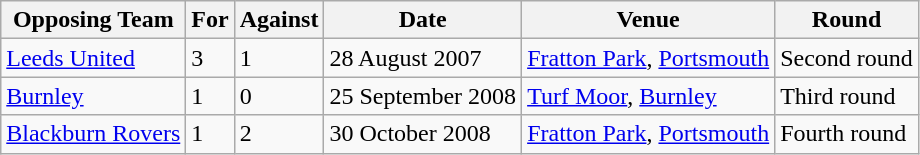<table class="wikitable">
<tr>
<th>Opposing Team</th>
<th>For</th>
<th>Against</th>
<th>Date</th>
<th>Venue</th>
<th>Round</th>
</tr>
<tr>
<td><a href='#'>Leeds United</a></td>
<td>3</td>
<td>1</td>
<td>28 August 2007</td>
<td><a href='#'>Fratton Park</a>, <a href='#'>Portsmouth</a></td>
<td>Second round</td>
</tr>
<tr>
<td><a href='#'>Burnley</a></td>
<td>1</td>
<td>0</td>
<td>25 September 2008</td>
<td><a href='#'>Turf Moor</a>, <a href='#'>Burnley</a></td>
<td>Third round</td>
</tr>
<tr>
<td><a href='#'>Blackburn Rovers</a></td>
<td>1</td>
<td>2</td>
<td>30 October 2008</td>
<td><a href='#'>Fratton Park</a>, <a href='#'>Portsmouth</a></td>
<td>Fourth round</td>
</tr>
</table>
